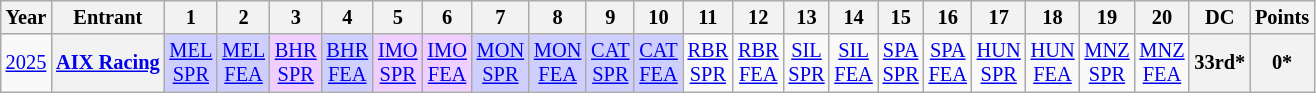<table class="wikitable" style="text-align:center; font-size:85%">
<tr>
<th>Year</th>
<th>Entrant</th>
<th>1</th>
<th>2</th>
<th>3</th>
<th>4</th>
<th>5</th>
<th>6</th>
<th>7</th>
<th>8</th>
<th>9</th>
<th>10</th>
<th>11</th>
<th>12</th>
<th>13</th>
<th>14</th>
<th>15</th>
<th>16</th>
<th>17</th>
<th>18</th>
<th>19</th>
<th>20</th>
<th>DC</th>
<th>Points</th>
</tr>
<tr>
<td><a href='#'>2025</a></td>
<th nowrap><a href='#'>AIX Racing</a></th>
<td style="background:#CFCFFF;"><a href='#'>MEL<br>SPR</a><br></td>
<td style="background:#CFCFFF;"><a href='#'>MEL<br>FEA</a><br></td>
<td style="background:#EFCFFF;"><a href='#'>BHR<br>SPR</a><br></td>
<td style="background:#CFCFFF;"><a href='#'>BHR<br>FEA</a><br></td>
<td style="background:#EFCFFF;"><a href='#'>IMO<br>SPR</a><br></td>
<td style="background:#EFCFFF;"><a href='#'>IMO<br>FEA</a><br></td>
<td style="background:#CFCFFF;"><a href='#'>MON<br>SPR</a><br></td>
<td style="background:#CFCFFF;"><a href='#'>MON<br>FEA</a><br></td>
<td style="background:#CFCFFF;"><a href='#'>CAT<br>SPR</a><br></td>
<td style="background:#CFCFFF;"><a href='#'>CAT<br>FEA</a><br></td>
<td style="background:#;"><a href='#'>RBR<br>SPR</a><br></td>
<td style="background:#;"><a href='#'>RBR<br>FEA</a><br></td>
<td style="background:#;"><a href='#'>SIL<br>SPR</a><br></td>
<td style="background:#;"><a href='#'>SIL<br>FEA</a><br></td>
<td style="background:#;"><a href='#'>SPA<br>SPR</a><br></td>
<td style="background:#;"><a href='#'>SPA<br>FEA</a><br></td>
<td style="background:#;"><a href='#'>HUN<br>SPR</a><br></td>
<td style="background:#;"><a href='#'>HUN<br>FEA</a><br></td>
<td style="background:#;"><a href='#'>MNZ<br>SPR</a><br></td>
<td style="background:#;"><a href='#'>MNZ<br>FEA</a><br></td>
<th>33rd*</th>
<th>0*</th>
</tr>
</table>
